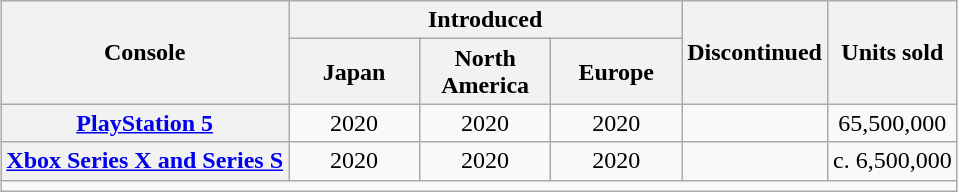<table class="wikitable" style="margin: 1em auto 1em auto;">
<tr>
<th rowspan="2">Console</th>
<th colspan="3">Introduced</th>
<th rowspan="2">Discontinued</th>
<th rowspan="2">Units sold</th>
</tr>
<tr>
<th style="width:5em;">Japan</th>
<th style="width:5em;">North America</th>
<th style="width:5em;">Europe</th>
</tr>
<tr style="text-align: center;">
<th><a href='#'>PlayStation 5</a></th>
<td>2020</td>
<td>2020</td>
<td>2020</td>
<td></td>
<td>65,500,000</td>
</tr>
<tr style="text-align: center;">
<th><a href='#'>Xbox Series X and Series S</a></th>
<td>2020</td>
<td>2020</td>
<td>2020</td>
<td></td>
<td>c. 6,500,000</td>
</tr>
<tr>
<td colspan="6"></td>
</tr>
</table>
